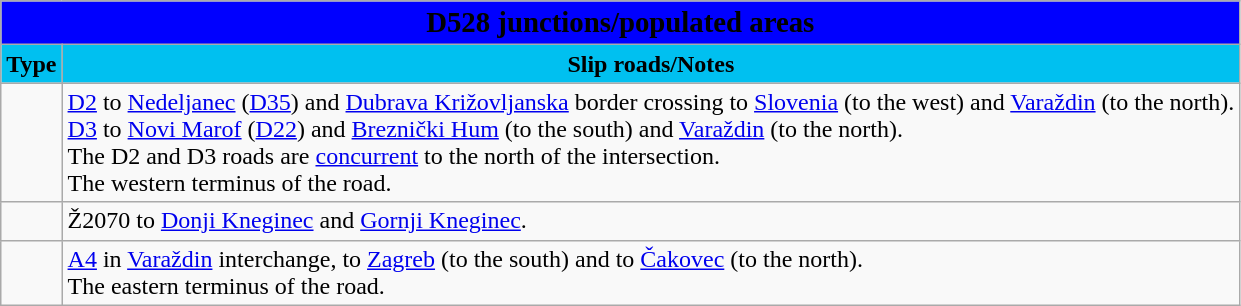<table class="wikitable">
<tr>
<td colspan=2 bgcolor=blue align=center style=margin-top:15><span><big><strong>D528 junctions/populated areas</strong></big></span></td>
</tr>
<tr>
<td align=center bgcolor=00c0f0><strong>Type</strong></td>
<td align=center bgcolor=00c0f0><strong>Slip roads/Notes</strong></td>
</tr>
<tr>
<td></td>
<td> <a href='#'>D2</a> to <a href='#'>Nedeljanec</a> (<a href='#'>D35</a>) and <a href='#'>Dubrava Križovljanska</a> border crossing to <a href='#'>Slovenia</a> (to the west) and <a href='#'>Varaždin</a> (to the north).<br> <a href='#'>D3</a> to <a href='#'>Novi Marof</a> (<a href='#'>D22</a>) and <a href='#'>Breznički Hum</a> (to the south) and <a href='#'>Varaždin</a> (to the north).<br>The D2 and D3 roads are <a href='#'>concurrent</a> to the north of the intersection.<br>The western terminus of the road.</td>
</tr>
<tr>
<td></td>
<td>Ž2070 to <a href='#'>Donji Kneginec</a> and <a href='#'>Gornji Kneginec</a>.</td>
</tr>
<tr>
<td></td>
<td> <a href='#'>A4</a> in <a href='#'>Varaždin</a> interchange, to <a href='#'>Zagreb</a> (to the south) and to <a href='#'>Čakovec</a> (to the north).<br>The eastern terminus of the road.</td>
</tr>
</table>
